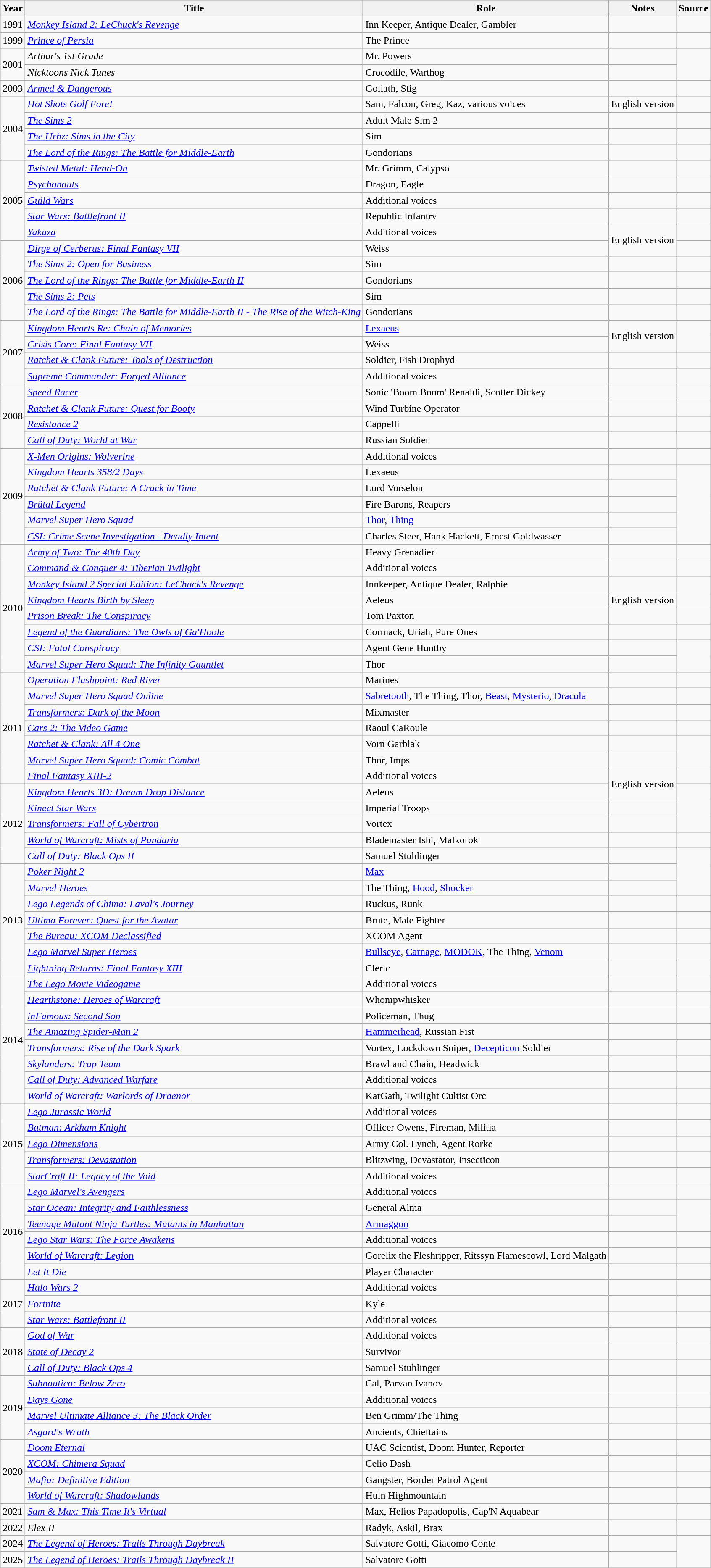<table class="wikitable sortable">
<tr>
<th>Year</th>
<th>Title</th>
<th>Role</th>
<th>Notes</th>
<th>Source</th>
</tr>
<tr>
<td>1991</td>
<td><em><a href='#'>Monkey Island 2: LeChuck's Revenge</a></em></td>
<td>Inn Keeper, Antique Dealer, Gambler</td>
<td></td>
<td></td>
</tr>
<tr>
<td>1999</td>
<td><em><a href='#'>Prince of Persia</a></em></td>
<td>The Prince</td>
<td></td>
<td></td>
</tr>
<tr>
<td rowspan="2">2001</td>
<td><em>Arthur's 1st Grade</em></td>
<td>Mr. Powers</td>
<td></td>
<td rowspan="2"></td>
</tr>
<tr>
<td><em>Nicktoons Nick Tunes</em></td>
<td>Crocodile, Warthog</td>
<td></td>
</tr>
<tr>
<td>2003</td>
<td><em><a href='#'>Armed & Dangerous</a></em></td>
<td>Goliath, Stig</td>
<td></td>
<td></td>
</tr>
<tr>
<td rowspan="4">2004</td>
<td><em><a href='#'>Hot Shots Golf Fore!</a></em></td>
<td>Sam, Falcon, Greg, Kaz, various voices</td>
<td>English version</td>
<td></td>
</tr>
<tr>
<td><em><a href='#'>The Sims 2</a></em></td>
<td>Adult Male Sim 2</td>
<td></td>
<td></td>
</tr>
<tr>
<td><em><a href='#'>The Urbz: Sims in the City</a></em></td>
<td>Sim</td>
<td></td>
<td></td>
</tr>
<tr>
<td><em><a href='#'>The Lord of the Rings: The Battle for Middle-Earth</a></em></td>
<td>Gondorians</td>
<td></td>
<td></td>
</tr>
<tr>
<td rowspan="5">2005</td>
<td><em><a href='#'>Twisted Metal: Head-On</a></em></td>
<td>Mr. Grimm, Calypso</td>
<td></td>
<td></td>
</tr>
<tr>
<td><em><a href='#'>Psychonauts</a></em></td>
<td>Dragon, Eagle</td>
<td></td>
<td></td>
</tr>
<tr>
<td><em><a href='#'>Guild Wars</a></em></td>
<td>Additional voices</td>
<td></td>
<td></td>
</tr>
<tr>
<td><em><a href='#'>Star Wars: Battlefront II</a></em></td>
<td>Republic Infantry</td>
<td></td>
<td></td>
</tr>
<tr>
<td><em><a href='#'>Yakuza</a></em></td>
<td>Additional voices</td>
<td rowspan="2">English version</td>
<td></td>
</tr>
<tr>
<td rowspan="5">2006</td>
<td><em><a href='#'>Dirge of Cerberus: Final Fantasy VII</a></em></td>
<td>Weiss</td>
<td></td>
</tr>
<tr>
<td><em><a href='#'>The Sims 2: Open for Business</a></em></td>
<td>Sim</td>
<td></td>
<td></td>
</tr>
<tr>
<td><em><a href='#'>The Lord of the Rings: The Battle for Middle-Earth II</a></em></td>
<td>Gondorians</td>
<td></td>
<td></td>
</tr>
<tr>
<td><em><a href='#'>The Sims 2: Pets</a></em></td>
<td>Sim</td>
<td></td>
<td></td>
</tr>
<tr>
<td><em><a href='#'>The Lord of the Rings: The Battle for Middle-Earth II - The Rise of the Witch-King</a></em></td>
<td>Gondorians</td>
<td></td>
<td></td>
</tr>
<tr>
<td rowspan="4">2007</td>
<td><em><a href='#'>Kingdom Hearts Re: Chain of Memories</a></em></td>
<td><a href='#'>Lexaeus</a></td>
<td rowspan="2">English version</td>
<td rowspan="2"></td>
</tr>
<tr>
<td><em><a href='#'>Crisis Core: Final Fantasy VII</a></em></td>
<td>Weiss</td>
</tr>
<tr>
<td><em><a href='#'>Ratchet & Clank Future: Tools of Destruction</a></em></td>
<td>Soldier, Fish Drophyd</td>
<td></td>
<td></td>
</tr>
<tr>
<td><em><a href='#'>Supreme Commander: Forged Alliance</a></em></td>
<td>Additional voices</td>
<td></td>
<td></td>
</tr>
<tr>
<td rowspan="4">2008</td>
<td><em><a href='#'>Speed Racer</a></em></td>
<td>Sonic 'Boom Boom' Renaldi, Scotter Dickey</td>
<td></td>
<td></td>
</tr>
<tr>
<td><em><a href='#'>Ratchet & Clank Future: Quest for Booty</a></em></td>
<td>Wind Turbine Operator</td>
<td></td>
<td></td>
</tr>
<tr>
<td><em><a href='#'>Resistance 2</a></em></td>
<td>Cappelli</td>
<td></td>
<td></td>
</tr>
<tr>
<td><em><a href='#'>Call of Duty: World at War</a></em></td>
<td>Russian Soldier</td>
<td></td>
<td></td>
</tr>
<tr>
<td rowspan="6">2009</td>
<td><em><a href='#'>X-Men Origins: Wolverine</a></em></td>
<td>Additional voices</td>
<td></td>
<td></td>
</tr>
<tr>
<td><em><a href='#'>Kingdom Hearts 358/2 Days</a></em></td>
<td>Lexaeus</td>
<td></td>
<td rowspan="5"></td>
</tr>
<tr>
<td><em><a href='#'>Ratchet & Clank Future: A Crack in Time</a></em></td>
<td>Lord Vorselon</td>
<td></td>
</tr>
<tr>
<td><em><a href='#'>Brütal Legend</a></em></td>
<td>Fire Barons, Reapers</td>
<td></td>
</tr>
<tr>
<td><em><a href='#'>Marvel Super Hero Squad</a></em></td>
<td><a href='#'>Thor</a>, <a href='#'>Thing</a></td>
<td></td>
</tr>
<tr>
<td><em><a href='#'>CSI: Crime Scene Investigation - Deadly Intent</a></em></td>
<td>Charles Steer, Hank Hackett, Ernest Goldwasser</td>
<td></td>
</tr>
<tr>
<td rowspan="8">2010</td>
<td><em><a href='#'>Army of Two: The 40th Day</a></em></td>
<td>Heavy Grenadier</td>
<td></td>
<td></td>
</tr>
<tr>
<td><em><a href='#'>Command & Conquer 4: Tiberian Twilight</a></em></td>
<td>Additional voices</td>
<td></td>
<td></td>
</tr>
<tr>
<td><em><a href='#'>Monkey Island 2 Special Edition: LeChuck's Revenge</a></em></td>
<td>Innkeeper, Antique Dealer, Ralphie</td>
<td></td>
<td rowspan="2"></td>
</tr>
<tr>
<td><em><a href='#'>Kingdom Hearts Birth by Sleep</a></em></td>
<td>Aeleus</td>
<td>English version</td>
</tr>
<tr>
<td><em><a href='#'>Prison Break: The Conspiracy</a></em></td>
<td>Tom Paxton</td>
<td></td>
<td></td>
</tr>
<tr>
<td><em><a href='#'>Legend of the Guardians: The Owls of Ga'Hoole</a></em></td>
<td>Cormack, Uriah, Pure Ones</td>
<td></td>
<td></td>
</tr>
<tr>
<td><em><a href='#'>CSI: Fatal Conspiracy</a></em></td>
<td>Agent Gene Huntby</td>
<td></td>
<td rowspan="2"></td>
</tr>
<tr>
<td><em><a href='#'>Marvel Super Hero Squad: The Infinity Gauntlet</a></em></td>
<td>Thor</td>
<td></td>
</tr>
<tr>
<td rowspan="7">2011</td>
<td><em><a href='#'>Operation Flashpoint: Red River</a></em></td>
<td>Marines</td>
<td></td>
<td></td>
</tr>
<tr>
<td><em><a href='#'>Marvel Super Hero Squad Online</a></em></td>
<td><a href='#'>Sabretooth</a>, The Thing, Thor, <a href='#'>Beast</a>, <a href='#'>Mysterio</a>, <a href='#'>Dracula</a></td>
<td></td>
<td></td>
</tr>
<tr>
<td><em><a href='#'>Transformers: Dark of the Moon</a></em></td>
<td>Mixmaster</td>
<td></td>
<td></td>
</tr>
<tr>
<td><em><a href='#'>Cars 2: The Video Game</a></em></td>
<td>Raoul CaRoule</td>
<td></td>
<td></td>
</tr>
<tr>
<td><em><a href='#'>Ratchet & Clank: All 4 One</a></em></td>
<td>Vorn Garblak</td>
<td></td>
<td rowspan="2"></td>
</tr>
<tr>
<td><em><a href='#'>Marvel Super Hero Squad: Comic Combat</a></em></td>
<td>Thor, Imps</td>
<td></td>
</tr>
<tr>
<td><em><a href='#'>Final Fantasy XIII-2</a></em></td>
<td>Additional voices</td>
<td rowspan="2">English version</td>
<td></td>
</tr>
<tr>
<td rowspan="5">2012</td>
<td><em><a href='#'>Kingdom Hearts 3D: Dream Drop Distance</a></em></td>
<td>Aeleus</td>
<td rowspan="3"></td>
</tr>
<tr>
<td><em><a href='#'>Kinect Star Wars</a></em></td>
<td>Imperial Troops</td>
<td></td>
</tr>
<tr>
<td><em><a href='#'>Transformers: Fall of Cybertron</a></em></td>
<td>Vortex</td>
<td></td>
</tr>
<tr>
<td><em><a href='#'>World of Warcraft: Mists of Pandaria</a></em></td>
<td>Blademaster Ishi, Malkorok</td>
<td></td>
<td></td>
</tr>
<tr>
<td><em><a href='#'>Call of Duty: Black Ops II</a></em></td>
<td>Samuel Stuhlinger</td>
<td></td>
<td rowspan="3"></td>
</tr>
<tr>
<td rowspan="7">2013</td>
<td><em><a href='#'>Poker Night 2</a></em></td>
<td><a href='#'>Max</a></td>
<td></td>
</tr>
<tr>
<td><em><a href='#'>Marvel Heroes</a></em></td>
<td>The Thing, <a href='#'>Hood</a>, <a href='#'>Shocker</a></td>
<td></td>
</tr>
<tr>
<td><em><a href='#'>Lego Legends of Chima: Laval's Journey</a></em></td>
<td>Ruckus, Runk</td>
<td></td>
<td></td>
</tr>
<tr>
<td><em><a href='#'>Ultima Forever: Quest for the Avatar</a></em></td>
<td>Brute, Male Fighter</td>
<td></td>
<td></td>
</tr>
<tr>
<td><em><a href='#'>The Bureau: XCOM Declassified</a></em></td>
<td>XCOM Agent</td>
<td></td>
<td></td>
</tr>
<tr>
<td><em><a href='#'>Lego Marvel Super Heroes</a></em></td>
<td><a href='#'>Bullseye</a>, <a href='#'>Carnage</a>, <a href='#'>MODOK</a>, The Thing, <a href='#'>Venom</a></td>
<td></td>
<td></td>
</tr>
<tr>
<td><em><a href='#'>Lightning Returns: Final Fantasy XIII</a></em></td>
<td>Cleric</td>
<td></td>
<td></td>
</tr>
<tr>
<td rowspan="8">2014</td>
<td><em><a href='#'>The Lego Movie Videogame</a></em></td>
<td>Additional voices</td>
<td></td>
<td></td>
</tr>
<tr>
<td><em><a href='#'>Hearthstone: Heroes of Warcraft</a></em></td>
<td>Whompwhisker</td>
<td></td>
<td></td>
</tr>
<tr>
<td><em><a href='#'>inFamous: Second Son</a></em></td>
<td>Policeman, Thug</td>
<td></td>
<td></td>
</tr>
<tr>
<td><em><a href='#'>The Amazing Spider-Man 2</a></em></td>
<td><a href='#'>Hammerhead</a>, Russian Fist</td>
<td></td>
<td></td>
</tr>
<tr>
<td><em><a href='#'>Transformers: Rise of the Dark Spark</a></em></td>
<td>Vortex, Lockdown Sniper, <a href='#'>Decepticon</a> Soldier</td>
<td></td>
<td></td>
</tr>
<tr>
<td><em><a href='#'>Skylanders: Trap Team</a></em></td>
<td>Brawl and Chain, Headwick</td>
<td></td>
<td></td>
</tr>
<tr>
<td><em><a href='#'>Call of Duty: Advanced Warfare</a></em></td>
<td>Additional voices</td>
<td></td>
<td></td>
</tr>
<tr>
<td><em><a href='#'>World of Warcraft: Warlords of Draenor</a></em></td>
<td>KarGath, Twilight Cultist Orc</td>
<td></td>
<td></td>
</tr>
<tr>
<td rowspan="5">2015</td>
<td><em><a href='#'>Lego Jurassic World</a></em></td>
<td>Additional voices</td>
<td></td>
<td></td>
</tr>
<tr>
<td><em><a href='#'>Batman: Arkham Knight</a></em></td>
<td>Officer Owens, Fireman, Militia</td>
<td></td>
<td></td>
</tr>
<tr>
<td><em><a href='#'>Lego Dimensions</a></em></td>
<td>Army Col. Lynch, Agent Rorke</td>
<td></td>
<td></td>
</tr>
<tr>
<td><em><a href='#'>Transformers: Devastation</a></em></td>
<td>Blitzwing, Devastator, Insecticon</td>
<td></td>
<td></td>
</tr>
<tr>
<td><em><a href='#'>StarCraft II: Legacy of the Void</a></em></td>
<td>Additional voices</td>
<td></td>
<td></td>
</tr>
<tr>
<td rowspan="6">2016</td>
<td><em><a href='#'>Lego Marvel's Avengers</a></em></td>
<td>Additional voices</td>
<td></td>
<td></td>
</tr>
<tr>
<td><em><a href='#'>Star Ocean: Integrity and Faithlessness</a></em></td>
<td>General Alma</td>
<td></td>
<td rowspan="2"></td>
</tr>
<tr>
<td><em><a href='#'>Teenage Mutant Ninja Turtles: Mutants in Manhattan</a></em></td>
<td><a href='#'>Armaggon</a></td>
<td></td>
</tr>
<tr>
<td><em><a href='#'>Lego Star Wars: The Force Awakens</a></em></td>
<td>Additional voices</td>
<td></td>
<td></td>
</tr>
<tr>
<td><em><a href='#'>World of Warcraft: Legion</a></em></td>
<td>Gorelix the Fleshripper, Ritssyn Flamescowl, Lord Malgath</td>
<td></td>
<td></td>
</tr>
<tr>
<td><em><a href='#'>Let It Die</a></em></td>
<td>Player Character</td>
<td></td>
<td></td>
</tr>
<tr>
<td rowspan="3">2017</td>
<td><em><a href='#'>Halo Wars 2</a></em></td>
<td>Additional voices</td>
<td></td>
<td></td>
</tr>
<tr>
<td><em><a href='#'>Fortnite</a></em></td>
<td>Kyle</td>
<td></td>
<td></td>
</tr>
<tr>
<td><em><a href='#'>Star Wars: Battlefront II</a></em></td>
<td>Additional voices</td>
<td></td>
<td></td>
</tr>
<tr>
<td rowspan="3">2018</td>
<td><em><a href='#'>God of War</a></em></td>
<td>Additional voices</td>
<td></td>
<td></td>
</tr>
<tr>
<td><em><a href='#'>State of Decay 2</a></em></td>
<td>Survivor</td>
<td></td>
<td></td>
</tr>
<tr>
<td><em><a href='#'>Call of Duty: Black Ops 4</a></em></td>
<td>Samuel Stuhlinger</td>
<td></td>
<td></td>
</tr>
<tr>
<td rowspan="4">2019</td>
<td><em><a href='#'>Subnautica: Below Zero</a></em></td>
<td>Cal, Parvan Ivanov</td>
<td></td>
<td></td>
</tr>
<tr>
<td><em><a href='#'>Days Gone</a></em></td>
<td>Additional voices</td>
<td></td>
<td></td>
</tr>
<tr>
<td><em><a href='#'>Marvel Ultimate Alliance 3: The Black Order</a></em></td>
<td>Ben Grimm/The Thing</td>
<td></td>
<td></td>
</tr>
<tr>
<td><em><a href='#'>Asgard's Wrath</a></em></td>
<td>Ancients, Chieftains</td>
<td></td>
<td></td>
</tr>
<tr>
<td rowspan="4">2020</td>
<td><em><a href='#'>Doom Eternal</a></em></td>
<td>UAC Scientist, Doom Hunter, Reporter</td>
<td></td>
<td></td>
</tr>
<tr>
<td><em><a href='#'>XCOM: Chimera Squad</a></em></td>
<td>Celio Dash</td>
<td></td>
<td></td>
</tr>
<tr>
<td><em><a href='#'>Mafia: Definitive Edition</a></em></td>
<td>Gangster, Border Patrol Agent</td>
<td></td>
<td></td>
</tr>
<tr>
<td><em><a href='#'>World of Warcraft: Shadowlands</a></em></td>
<td>Huln Highmountain</td>
<td></td>
<td></td>
</tr>
<tr>
<td>2021</td>
<td><em><a href='#'>Sam & Max: This Time It's Virtual</a></em></td>
<td>Max, Helios Papadopolis, Cap'N Aquabear</td>
<td></td>
<td></td>
</tr>
<tr>
<td>2022</td>
<td><em>Elex II</em></td>
<td>Radyk, Askil, Brax</td>
<td></td>
<td></td>
</tr>
<tr>
<td>2024</td>
<td><em><a href='#'>The Legend of Heroes: Trails Through Daybreak</a></em></td>
<td>Salvatore Gotti, Giacomo Conte</td>
<td></td>
<td rowspan="2"></td>
</tr>
<tr>
<td>2025</td>
<td><em><a href='#'>The Legend of Heroes: Trails Through Daybreak II</a></em></td>
<td>Salvatore Gotti</td>
<td></td>
</tr>
</table>
